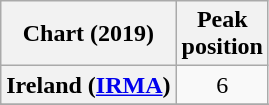<table class="wikitable sortable plainrowheaders" style="text-align:center">
<tr>
<th scope="col">Chart (2019)</th>
<th scope="col">Peak<br>position</th>
</tr>
<tr>
<th scope="row">Ireland (<a href='#'>IRMA</a>)</th>
<td>6</td>
</tr>
<tr>
</tr>
<tr>
</tr>
<tr>
</tr>
<tr>
</tr>
</table>
